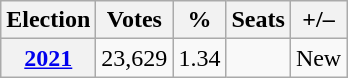<table class="wikitable" style="text-align: right;">
<tr>
<th>Election</th>
<th>Votes</th>
<th>%</th>
<th>Seats</th>
<th>+/–</th>
</tr>
<tr>
<th><a href='#'>2021</a></th>
<td>23,629</td>
<td>1.34</td>
<td></td>
<td>New</td>
</tr>
</table>
